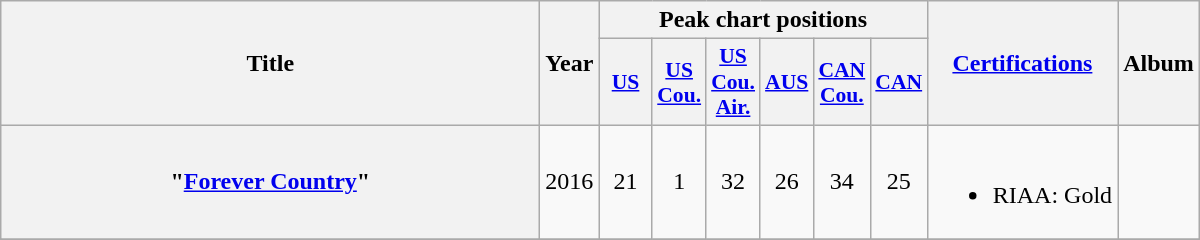<table class="wikitable plainrowheaders" style="text-align:center;">
<tr>
<th scope="col" rowspan="2" style="width:22em;">Title</th>
<th scope="col" rowspan="2">Year</th>
<th scope="col" colspan="6">Peak chart positions</th>
<th scope="col" rowspan="2"><a href='#'>Certifications</a></th>
<th scope="col" rowspan="2">Album</th>
</tr>
<tr>
<th scope="col" style="width:2em;font-size:90%;"><a href='#'>US</a><br></th>
<th scope="col" style="width:2em;font-size:90%;"><a href='#'>US<br>Cou.</a><br></th>
<th scope="col" style="width:2em;font-size:90%;"><a href='#'>US<br>Cou.<br>Air.</a><br></th>
<th scope="col" style="width:2em;font-size:90%;"><a href='#'>AUS</a><br></th>
<th scope="col" style="width:2em;font-size:90%;"><a href='#'>CAN<br>Cou.</a><br></th>
<th scope="col" style="width:2em;font-size:90%;"><a href='#'>CAN</a><br></th>
</tr>
<tr>
<th scope="row">"<a href='#'>Forever Country</a>"<br></th>
<td>2016</td>
<td>21</td>
<td>1</td>
<td>32</td>
<td>26</td>
<td>34</td>
<td>25</td>
<td><br><ul><li>RIAA: Gold</li></ul></td>
<td></td>
</tr>
<tr>
</tr>
</table>
